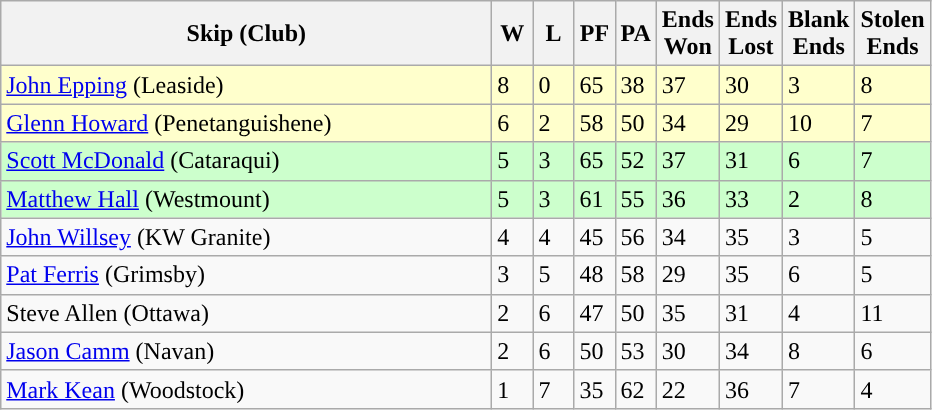<table class="wikitable">
<tr>
<th bgcolor="#efefef" width="320">Skip (Club)</th>
<th bgcolor="#efefef" width="20">W</th>
<th bgcolor="#efefef" width="20">L</th>
<th bgcolor="#efefef" width="20">PF</th>
<th bgcolor="#efefef" width="20">PA</th>
<th bgcolor="#efefef" width="20">Ends <br> Won</th>
<th bgcolor="#efefef" width="20">Ends <br> Lost</th>
<th bgcolor="#efefef" width="20">Blank <br> Ends</th>
<th bgcolor="#efefef" width="20">Stolen <br> Ends<br></th>
</tr>
<tr bgcolor=#ffffcc>
<td><a href='#'>John Epping</a> (Leaside)</td>
<td>8</td>
<td>0</td>
<td>65</td>
<td>38</td>
<td>37</td>
<td>30</td>
<td>3</td>
<td>8</td>
</tr>
<tr bgcolor=#ffffcc>
<td><a href='#'>Glenn Howard</a> (Penetanguishene)</td>
<td>6</td>
<td>2</td>
<td>58</td>
<td>50</td>
<td>34</td>
<td>29</td>
<td>10</td>
<td>7</td>
</tr>
<tr style="background:#ccffcc;">
<td><a href='#'>Scott McDonald</a> (Cataraqui)</td>
<td>5</td>
<td>3</td>
<td>65</td>
<td>52</td>
<td>37</td>
<td>31</td>
<td>6</td>
<td>7</td>
</tr>
<tr style="background:#ccffcc;">
<td><a href='#'>Matthew Hall</a> (Westmount)</td>
<td>5</td>
<td>3</td>
<td>61</td>
<td>55</td>
<td>36</td>
<td>33</td>
<td>2</td>
<td>8</td>
</tr>
<tr>
<td><a href='#'>John Willsey</a> (KW Granite)</td>
<td>4</td>
<td>4</td>
<td>45</td>
<td>56</td>
<td>34</td>
<td>35</td>
<td>3</td>
<td>5</td>
</tr>
<tr>
<td><a href='#'>Pat Ferris</a> (Grimsby)</td>
<td>3</td>
<td>5</td>
<td>48</td>
<td>58</td>
<td>29</td>
<td>35</td>
<td>6</td>
<td>5</td>
</tr>
<tr>
<td>Steve Allen (Ottawa)</td>
<td>2</td>
<td>6</td>
<td>47</td>
<td>50</td>
<td>35</td>
<td>31</td>
<td>4</td>
<td>11</td>
</tr>
<tr>
<td><a href='#'>Jason Camm</a> (Navan)</td>
<td>2</td>
<td>6</td>
<td>50</td>
<td>53</td>
<td>30</td>
<td>34</td>
<td>8</td>
<td>6</td>
</tr>
<tr>
<td><a href='#'>Mark Kean</a> (Woodstock)</td>
<td>1</td>
<td>7</td>
<td>35</td>
<td>62</td>
<td>22</td>
<td>36</td>
<td>7</td>
<td>4</td>
</tr>
</table>
